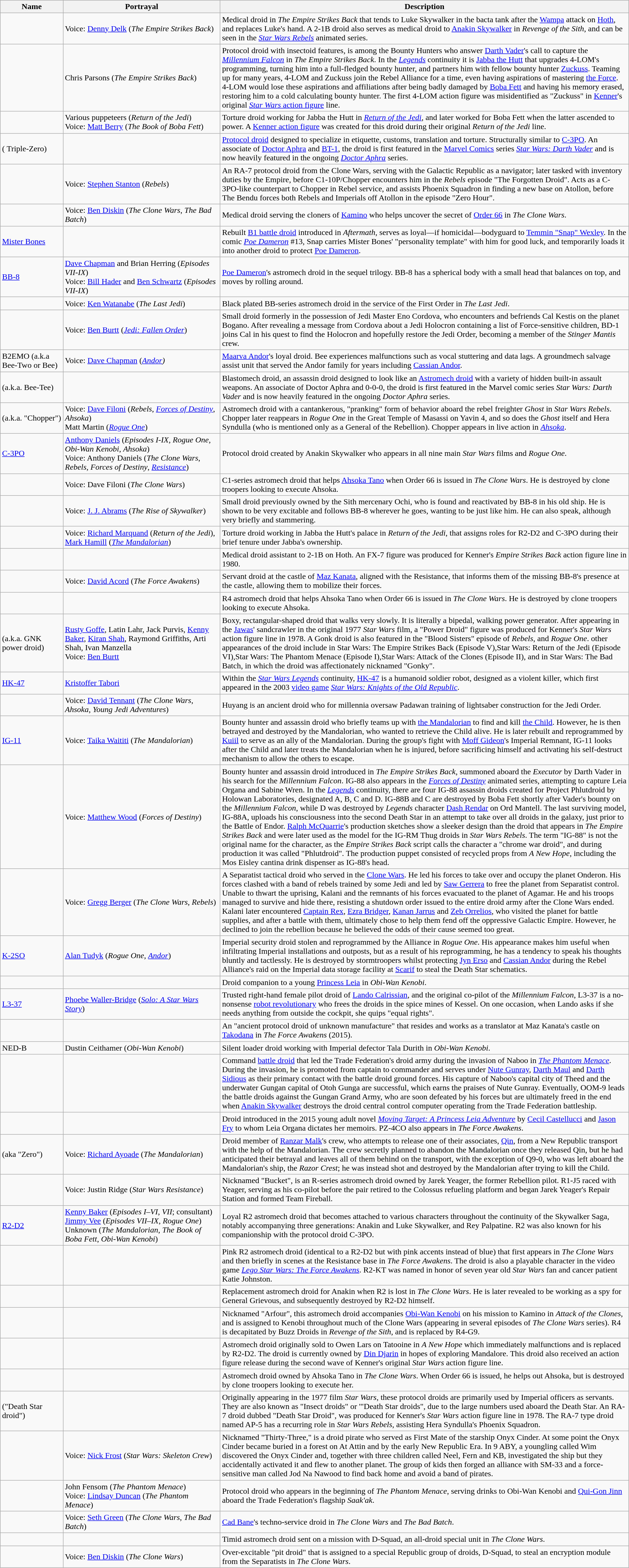<table class="wikitable sortable">
<tr>
<th width="10%">Name</th>
<th width="25%">Portrayal</th>
<th width="65%">Description</th>
</tr>
<tr>
<td></td>
<td>Voice: <a href='#'>Denny Delk</a> (<em>The Empire Strikes Back</em>)</td>
<td>Medical droid in <em>The Empire Strikes Back</em> that tends to Luke Skywalker in the bacta tank after the <a href='#'>Wampa</a> attack on <a href='#'>Hoth</a>, and replaces Luke's hand. A 2-1B droid also serves as medical droid to <a href='#'>Anakin Skywalker</a> in <em>Revenge of the Sith</em>, and can be seen in the <em><a href='#'>Star Wars Rebels</a></em> animated series.</td>
</tr>
<tr>
<td></td>
<td>Chris Parsons (<em>The Empire Strikes Back</em>)</td>
<td>Protocol droid with insectoid features,  is among the Bounty Hunters who answer <a href='#'>Darth Vader</a>'s call to capture the <em><a href='#'>Millennium Falcon</a></em> in <em>The Empire Strikes Back</em>. In the <em><a href='#'>Legends</a></em> continuity it is <a href='#'>Jabba the Hutt</a> that upgrades 4-LOM's programming, turning him into a full-fledged bounty hunter, and partners him with fellow bounty hunter <a href='#'>Zuckuss</a>. Teaming up for many years, 4-LOM and Zuckuss join the Rebel Alliance for a time, even having aspirations of mastering <a href='#'>the Force</a>. 4-LOM would lose these aspirations and affiliations after being badly damaged by <a href='#'>Boba Fett</a> and having his memory erased, restoring him to a cold calculating bounty hunter. The first 4-LOM action figure was misidentified as "Zuckuss" in <a href='#'>Kenner</a>'s original <a href='#'><em>Star Wars</em> action figure</a> line.</td>
</tr>
<tr>
<td></td>
<td>Various puppeteers (<em>Return of the Jedi</em>)<br>Voice: <a href='#'>Matt Berry</a> (<em>The Book of Boba Fett</em>)</td>
<td>Torture droid working for Jabba the Hutt in <em><a href='#'>Return of the Jedi</a>,</em> and later worked for Boba Fett when the latter ascended to power. A <a href='#'>Kenner action figure</a> was created for this droid during their original <em>Return of the Jedi</em> line.</td>
</tr>
<tr>
<td> ( Triple-Zero)</td>
<td></td>
<td><a href='#'>Protocol droid</a> designed to specialize in etiquette, customs, translation and torture. Structurally similar to <a href='#'>C-3PO</a>. An associate of <a href='#'>Doctor Aphra</a> and <a href='#'>BT-1</a>, the droid is first featured in the <a href='#'>Marvel Comics</a> series <em><a href='#'>Star Wars: Darth Vader</a></em> and is now heavily featured in the ongoing <em><a href='#'>Doctor Aphra</a></em> series.</td>
</tr>
<tr>
<td></td>
<td>Voice: <a href='#'>Stephen Stanton</a> (<em>Rebels</em>)</td>
<td>An RA-7 protocol droid from the Clone Wars, serving with the Galactic Republic as a navigator; later tasked with inventory duties by the Empire, before C1-10P/Chopper encounters him in the <em>Rebels</em> episode "The Forgotten Droid". Acts as a C-3PO-like counterpart to Chopper in Rebel service, and assists Phoenix Squadron in finding a new base on Atollon, before The Bendu forces both Rebels and Imperials off Atollon in the episode "Zero Hour".</td>
</tr>
<tr>
<td></td>
<td>Voice: <a href='#'>Ben Diskin</a> (<em>The Clone Wars</em>, <em>The Bad Batch</em>)</td>
<td>Medical droid serving the cloners of <a href='#'>Kamino</a> who helps uncover the secret of <a href='#'>Order 66</a> in <em>The Clone Wars</em>.</td>
</tr>
<tr>
<td><a href='#'>Mister Bones</a></td>
<td></td>
<td>Rebuilt <a href='#'>B1 battle droid</a> introduced in <em>Aftermath</em>, serves as loyal—if homicidal—bodyguard to <a href='#'>Temmin "Snap" Wexley</a>. In the comic <em><a href='#'>Poe Dameron</a></em> #13, Snap carries Mister Bones' "personality template" with him for good luck, and temporarily loads it into another droid to protect <a href='#'>Poe Dameron</a>.</td>
</tr>
<tr>
<td><a href='#'>BB-8</a></td>
<td><a href='#'>Dave Chapman</a> and Brian Herring  (<em>Episodes VII-IX</em>)<br>Voice: <a href='#'>Bill Hader</a> and <a href='#'>Ben Schwartz</a>  (<em>Episodes VII-IX</em>)</td>
<td><a href='#'>Poe Dameron</a>'s astromech droid in the sequel trilogy. BB-8 has a spherical body with a small head that balances on top, and moves by rolling around.</td>
</tr>
<tr>
<td></td>
<td>Voice: <a href='#'>Ken Watanabe</a> (<em>The Last Jedi</em>)</td>
<td>Black plated BB-series astromech droid in the service of the First Order in <em>The Last Jedi</em>.</td>
</tr>
<tr>
<td></td>
<td>Voice: <a href='#'>Ben Burtt</a> (<em><a href='#'>Jedi: Fallen Order</a></em>)</td>
<td>Small droid formerly in the possession of Jedi Master Eno Cordova, who encounters and befriends Cal Kestis on the planet Bogano. After revealing a message from Cordova about a Jedi Holocron containing a list of Force-sensitive children, BD-1 joins Cal in his quest to find the Holocron and hopefully restore the Jedi Order, becoming a member of the <em>Stinger Mantis</em> crew.</td>
</tr>
<tr>
<td>B2EMO (a.k.a Bee-Two or Bee)</td>
<td>Voice: <a href='#'>Dave Chapman</a> (<em><a href='#'>Andor</a>)</em></td>
<td><a href='#'>Maarva Andor</a>'s loyal droid. Bee experiences malfunctions such as vocal stuttering and data lags. A groundmech salvage assist unit that served the Andor family for years including <a href='#'>Cassian Andor</a>.</td>
</tr>
<tr>
<td> (a.k.a. Bee-Tee)</td>
<td></td>
<td>Blastomech droid, an assassin droid designed to look like an <a href='#'>Astromech droid</a> with a variety of hidden built-in assault weapons. An associate of Doctor Aphra and 0-0-0, the droid is first featured in the Marvel comic series <em>Star Wars: Darth Vader</em> and is now heavily featured in the ongoing <em>Doctor Aphra</em> series.</td>
</tr>
<tr>
<td> (a.k.a. "Chopper")</td>
<td>Voice: <a href='#'>Dave Filoni</a> (<em>Rebels</em>, <em><a href='#'>Forces of Destiny</a></em>, <em>Ahsoka</em>)<br>Matt Martin (<em><a href='#'>Rogue One</a></em>)</td>
<td>Astromech droid with a cantankerous, "pranking" form of behavior aboard the rebel freighter <em>Ghost</em> in <em>Star Wars Rebels</em>. Chopper later reappears in <em>Rogue One</em> in the Great Temple of Masassi on Yavin 4, and so does the <em>Ghost</em> itself and Hera Syndulla (who is mentioned only as a General of the Rebellion). Chopper appears in live action in <em><a href='#'>Ahsoka</a></em>.</td>
</tr>
<tr>
<td><a href='#'>C-3PO</a></td>
<td><a href='#'>Anthony Daniels</a> (<em>Episodes I-IX,</em> <em>Rogue One, Obi-Wan Kenobi</em>, <em>Ahsoka</em>)<br>Voice: Anthony Daniels (<em>The Clone Wars</em>, <em>Rebels</em>, <em>Forces of Destiny</em>, <em><a href='#'>Resistance</a></em>)</td>
<td>Protocol droid created by Anakin Skywalker who appears in all nine main <em>Star Wars</em> films and <em>Rogue One</em>.</td>
</tr>
<tr>
<td></td>
<td>Voice: Dave Filoni (<em>The Clone Wars</em>)</td>
<td>C1-series astromech droid that helps <a href='#'>Ahsoka Tano</a> when Order 66 is issued in <em>The Clone Wars</em>. He is destroyed by clone troopers looking to execute Ahsoka.</td>
</tr>
<tr>
<td></td>
<td>Voice: <a href='#'>J. J. Abrams</a> (<em>The Rise of Skywalker</em>)</td>
<td>Small droid previously owned by the Sith mercenary Ochi, who is found and reactivated by BB-8 in his old ship. He is shown to be very excitable and follows BB-8 wherever he goes, wanting to be just like him. He can also speak, although very briefly and stammering.</td>
</tr>
<tr>
<td></td>
<td>Voice: <a href='#'>Richard Marquand</a> (<em>Return of the Jedi</em>), <a href='#'>Mark Hamill</a> (<em><a href='#'>The Mandalorian</a></em>)</td>
<td>Torture droid working in Jabba the Hutt's palace in <em>Return of the Jedi</em>, that assigns roles for R2-D2 and C-3PO during their brief tenure under Jabba's ownership.</td>
</tr>
<tr>
<td></td>
<td></td>
<td>Medical droid assistant to 2-1B on Hoth. An FX-7 figure was produced for Kenner's <em>Empire Strikes Back</em> action figure line in 1980.</td>
</tr>
<tr>
<td></td>
<td>Voice: <a href='#'>David Acord</a> (<em>The Force Awakens</em>)</td>
<td>Servant droid at the castle of <a href='#'>Maz Kanata</a>, aligned with the Resistance, that informs them of the missing BB-8's presence at the castle, allowing them to mobilize their forces.</td>
</tr>
<tr>
<td></td>
<td></td>
<td>R4 astromech droid that helps Ahsoka Tano when Order 66 is issued in <em>The Clone Wars</em>. He is destroyed by clone troopers looking to execute Ahsoka.</td>
</tr>
<tr>
<td> (a.k.a. GNK power droid)</td>
<td><a href='#'>Rusty Goffe</a>, Latin Lahr, Jack Purvis, <a href='#'>Kenny Baker</a>, <a href='#'>Kiran Shah</a>, Raymond Griffiths, Arti Shah, Ivan Manzella<br>Voice: <a href='#'>Ben Burtt</a></td>
<td>Boxy, rectangular-shaped droid that walks very slowly. It is literally a bipedal, walking power generator. After appearing in the <a href='#'>Jawas</a>' sandcrawler in the original 1977 <em>Star Wars</em> film, a "Power Droid" figure was produced for Kenner's <em>Star Wars</em> action figure line in 1978. A Gonk droid is also featured in the "Blood Sisters" episode of <em>Rebels</em>, and <em>Rogue One</em>. other appearances of the droid include in Star Wars: The Empire Strikes Back (Episode V),Star Wars: Return of the Jedi (Episode VI),Star Wars: The Phantom Menace (Episode I),Star Wars: Attack of the Clones (Episode II), and in Star Wars: The Bad Batch, in which the droid was affectionately nicknamed "Gonky".</td>
</tr>
<tr>
<td><a href='#'>HK-47</a></td>
<td><a href='#'>Kristoffer Tabori</a></td>
<td>Within the <em><a href='#'>Star Wars Legends</a></em> continuity, <a href='#'>HK-47</a> is a humanoid soldier robot, designed as a violent killer, which first appeared in the 2003 <a href='#'>video game</a> <em><a href='#'>Star Wars: Knights of the Old Republic</a></em>.</td>
</tr>
<tr>
<td></td>
<td>Voice: <a href='#'>David Tennant</a> (<em>The Clone Wars</em>, <em>Ahsoka</em>, <em>Young Jedi Adventures</em>)</td>
<td>Huyang is an ancient droid who for millennia oversaw Padawan training of lightsaber construction for the Jedi Order.</td>
</tr>
<tr>
<td><a href='#'>IG-11</a></td>
<td>Voice: <a href='#'>Taika Waititi</a> (<em>The Mandalorian</em>)</td>
<td>Bounty hunter and assassin droid who briefly teams up with <a href='#'>the Mandalorian</a> to find and kill <a href='#'>the Child</a>. However, he is then betrayed and destroyed by the Mandalorian, who wanted to retrieve the Child alive. He is later rebuilt and reprogrammed by <a href='#'>Kuiil</a> to serve as an ally of the Mandalorian. During the group's fight with <a href='#'>Moff Gideon</a>'s Imperial Remnant, IG-11 looks after the Child and later treats the Mandalorian when he is injured, before sacrificing himself and activating his self-destruct mechanism to allow the others to escape.</td>
</tr>
<tr>
<td></td>
<td>Voice: <a href='#'>Matthew Wood</a> (<em>Forces of Destiny</em>)</td>
<td>Bounty hunter and assassin droid introduced in <em>The Empire Strikes Back</em>, summoned aboard the <em>Executor</em> by Darth Vader in his search for the <em>Millennium Falcon</em>. IG-88 also appears in the <em><a href='#'>Forces of Destiny</a></em> animated series, attempting to capture Leia Organa and Sabine Wren. In the <em><a href='#'>Legends</a></em> continuity, there are four IG-88 assassin droids created for Project Phlutdroid by Holowan Laboratories, designated A, B, C and D. IG-88B and C are destroyed by Boba Fett shortly after Vader's bounty on the <em>Millennium Falcon</em>, while D was destroyed by <em>Legends</em> character <a href='#'>Dash Rendar</a> on Ord Mantell. The last surviving model, IG-88A, uploads his consciousness into the second Death Star in an attempt to take over all droids in the galaxy, just prior to the Battle of Endor. <a href='#'>Ralph McQuarrie</a>'s production sketches show a sleeker design than the droid that appears in <em>The Empire Strikes Back</em> and were later used as the model for the IG-RM Thug droids in <em>Star Wars Rebels</em>. The term "IG-88" is not the original name for the character, as the <em>Empire Strikes Back</em> script calls the character a "chrome war droid", and during production it was called "Phlutdroid". The production puppet consisted of recycled props from <em>A New Hope</em>, including the Mos Eisley cantina drink dispenser as IG-88's head.</td>
</tr>
<tr>
<td></td>
<td>Voice: <a href='#'>Gregg Berger</a> (<em>The Clone Wars</em>, <em>Rebels</em>)</td>
<td>A Separatist tactical droid who served in the <a href='#'>Clone Wars</a>. He led his forces to take over and occupy the planet Onderon. His forces clashed with a band of rebels trained by some Jedi and led by <a href='#'>Saw Gerrera</a> to free the planet from Separatist control. Unable to thwart the uprising, Kalani and the remnants of his forces evacuated to the planet of Agamar. He and his troops managed to survive and hide there, resisting a shutdown order issued to the entire droid army after the Clone Wars ended. Kalani later encountered <a href='#'>Captain Rex</a>, <a href='#'>Ezra Bridger</a>, <a href='#'>Kanan Jarrus</a> and <a href='#'>Zeb Orrelios</a>, who visited the planet for battle supplies, and after a battle with them, ultimately chose to help them fend off the oppressive Galactic Empire. However, he declined to join the rebellion because he believed the odds of their cause seemed too great.</td>
</tr>
<tr>
<td><a href='#'>K-2SO</a></td>
<td><a href='#'>Alan Tudyk</a> (<em>Rogue One</em>, <em><a href='#'>Andor</a></em>)</td>
<td>Imperial security droid stolen and reprogrammed by the Alliance in <em>Rogue One</em>. His appearance makes him useful when infiltrating Imperial installations and outposts, but as a result of his reprogramming, he has a tendency to speak his thoughts bluntly and tactlessly. He is destroyed by stormtroopers whilst protecting <a href='#'>Jyn Erso</a> and <a href='#'>Cassian Andor</a> during the Rebel Alliance's raid on the Imperial data storage facility at <a href='#'>Scarif</a> to steal the Death Star schematics.</td>
</tr>
<tr>
<td></td>
<td></td>
<td>Droid companion to a young <a href='#'>Princess Leia</a> in <em>Obi-Wan Kenobi</em>.</td>
</tr>
<tr>
<td><a href='#'>L3-37</a></td>
<td><a href='#'>Phoebe Waller-Bridge</a> (<em><a href='#'>Solo: A Star Wars Story</a></em>)</td>
<td>Trusted right-hand female pilot droid of <a href='#'>Lando Calrissian</a>, and the original co-pilot of the <em>Millennium Falcon</em>, L3-37 is a no-nonsense <a href='#'>robot revolutionary</a> who frees the droids in the spice mines of Kessel. On one occasion, when Lando asks if she needs anything from outside the cockpit, she quips "equal rights".</td>
</tr>
<tr>
<td></td>
<td></td>
<td>An "ancient protocol droid of unknown manufacture" that resides and works as a translator at Maz Kanata's castle on <a href='#'>Takodana</a> in <em>The Force Awakens</em> (2015).</td>
</tr>
<tr>
<td>NED-B</td>
<td>Dustin Ceithamer (<em>Obi-Wan Kenobi</em>)</td>
<td>Silent loader droid working with Imperial defector Tala Durith in <em>Obi-Wan Kenobi</em>.</td>
</tr>
<tr>
<td></td>
<td></td>
<td>Command <a href='#'>battle droid</a> that led the Trade Federation's droid army during the invasion of Naboo in <em><a href='#'>The Phantom Menace</a></em>. During the invasion, he is promoted from captain to commander and serves under <a href='#'>Nute Gunray</a>, <a href='#'>Darth Maul</a> and <a href='#'>Darth Sidious</a> as their primary contact with the battle droid ground forces. His capture of Naboo's capital city of Theed and the underwater Gungan capital of Otoh Gunga are successful, which earns the praises of Nute Gunray. Eventually, OOM-9 leads the battle droids against the Gungan Grand Army, who are soon defeated by his forces but are ultimately freed in the end when <a href='#'>Anakin Skywalker</a> destroys the droid central control computer operating from the Trade Federation battleship.</td>
</tr>
<tr>
<td></td>
<td></td>
<td>Droid introduced in the 2015 young adult novel <em><a href='#'>Moving Target: A Princess Leia Adventure</a></em> by <a href='#'>Cecil Castellucci</a> and <a href='#'>Jason Fry</a> to whom Leia Organa dictates her memoirs. PZ-4CO also appears in <em>The Force Awakens</em>.</td>
</tr>
<tr>
<td> (aka "Zero")</td>
<td>Voice: <a href='#'>Richard Ayoade</a> (<em>The Mandalorian</em>)</td>
<td>Droid member of <a href='#'>Ranzar Malk</a>'s crew, who attempts to release one of their associates, <a href='#'>Qin</a>, from a New Republic transport with the help of the Mandalorian. The crew secretly planned to abandon the Mandalorian once they released Qin, but he had anticipated their betrayal and leaves all of them behind on the transport, with the exception of Q9-0, who was left aboard the Mandalorian's ship, the <em>Razor Crest</em>; he was instead shot and destroyed by the Mandalorian after trying to kill the Child.</td>
</tr>
<tr>
<td></td>
<td>Voice: Justin Ridge (<em>Star Wars Resistance</em>)</td>
<td>Nicknamed "Bucket", is an R-series astromech droid owned by Jarek Yeager, the former Rebellion pilot. R1-J5 raced with Yeager, serving as his co-pilot before the pair retired to the Colossus refueling platform and began Jarek Yeager's Repair Station and formed Team Fireball.</td>
</tr>
<tr>
<td><a href='#'>R2-D2</a></td>
<td><a href='#'>Kenny Baker</a> (<em>Episodes I–VI</em>, <em>VII</em>; consultant)<br><a href='#'>Jimmy Vee</a> (<em>Episodes VII–IX</em>, <em>Rogue One</em>)<br>Unknown (<em>The Mandalorian</em>, <em>The Book of Boba Fett</em>, <em>Obi-Wan Kenobi</em>)</td>
<td>Loyal R2 astromech droid that becomes attached to various characters throughout the continuity of the Skywalker Saga, notably accompanying three generations: Anakin and Luke Skywalker, and Rey Palpatine. R2 was also known for his companionship with the protocol droid C-3PO.</td>
</tr>
<tr>
<td></td>
<td></td>
<td>Pink R2 astromech droid (identical to a R2-D2 but with pink accents instead of blue) that first appears in <em>The Clone Wars</em> and then briefly in scenes at the Resistance base in <em>The Force Awakens</em>. The droid is also a playable character in the video game <em><a href='#'>Lego Star Wars: The Force Awakens</a></em>. R2-KT was named in honor of seven year old <em>Star Wars</em> fan and cancer patient Katie Johnston.</td>
</tr>
<tr>
<td></td>
<td></td>
<td>Replacement astromech droid for Anakin when R2 is lost in <em>The Clone Wars</em>. He is later revealed to be working as a spy for General Grievous, and subsequently destroyed by R2-D2 himself.</td>
</tr>
<tr>
<td></td>
<td></td>
<td>Nicknamed "Arfour", this astromech droid accompanies <a href='#'>Obi-Wan Kenobi</a> on his mission to Kamino in <em>Attack of the Clones</em>, and is assigned to Kenobi throughout much of the Clone Wars (appearing in several episodes of <em>The Clone Wars</em> series). R4 is decapitated by Buzz Droids in <em>Revenge of the Sith</em>, and is replaced by R4-G9.</td>
</tr>
<tr>
<td></td>
<td></td>
<td>Astromech droid originally sold to Owen Lars on Tatooine in <em>A New Hope</em> which immediately malfunctions and is replaced by R2-D2. The droid is currently owned by <a href='#'>Din Djarin</a> in hopes of exploring Mandalore. This droid also received an action figure release during the second wave of Kenner's original <em>Star Wars</em> action figure line.</td>
</tr>
<tr>
<td></td>
<td></td>
<td>Astromech droid owned by Ahsoka Tano in <em>The Clone Wars</em>. When Order 66 is issued, he helps out Ahsoka, but is destroyed by clone troopers looking to execute her.</td>
</tr>
<tr>
<td> ("Death Star droid")</td>
<td></td>
<td>Originally appearing in the 1977 film <em>Star Wars</em>, these protocol droids are primarily used by Imperial officers as servants. They are also known as "Insect droids" or '"Death Star droids", due to the large numbers used aboard the Death Star. An RA-7 droid dubbed "Death Star Droid", was produced for Kenner's <em>Star Wars</em> action figure line in 1978. The RA-7 type droid named AP-5 has a recurring role in <em>Star Wars Rebels</em>, assisting Hera Syndulla's Phoenix Squadron.</td>
</tr>
<tr>
<td></td>
<td>Voice: <a href='#'>Nick Frost</a> (<em>Star Wars: Skeleton Crew</em>)</td>
<td>Nicknamed "Thirty-Three," is a droid pirate who served as First Mate of the starship Onyx Cinder. At some point the Onyx Cinder became buried in a forest on At Attin and by the early New Republic Era. In 9 ABY, a youngling called Wim discovered the Onyx Cinder and, together with three children called Neel, Fern and KB, investigated the ship but they accidentally activated it and flew to another planet. The group of kids then forged an alliance with SM-33 and a force-sensitive man called Jod Na Nawood to find back home and avoid a band of pirates.</td>
</tr>
<tr>
<td></td>
<td>John Fensom (<em>The Phantom Menace</em>)<br>Voice: <a href='#'>Lindsay Duncan</a> (<em>The Phantom Menace</em>)</td>
<td>Protocol droid who appears in the beginning of <em>The Phantom Menace</em>, serving drinks to Obi-Wan Kenobi and <a href='#'>Qui-Gon Jinn</a> aboard the Trade Federation's flagship <em>Saak'ak</em>.</td>
</tr>
<tr>
<td></td>
<td>Voice: <a href='#'>Seth Green</a> (<em>The Clone Wars</em>, <em>The Bad Batch</em>)</td>
<td><a href='#'>Cad Bane</a>'s techno-service droid in <em>The Clone Wars</em> and <em>The Bad Batch</em>.</td>
</tr>
<tr>
<td></td>
<td></td>
<td>Timid astromech droid sent on a mission with D-Squad, an all-droid special unit in <em>The Clone Wars</em>.</td>
</tr>
<tr>
<td></td>
<td>Voice: <a href='#'>Ben Diskin</a> (<em>The Clone Wars</em>)</td>
<td>Over-excitable "pit droid" that is assigned to a special Republic group of droids, D-Squad, to steal an encryption module from the Separatists in <em>The Clone Wars</em>.</td>
</tr>
</table>
